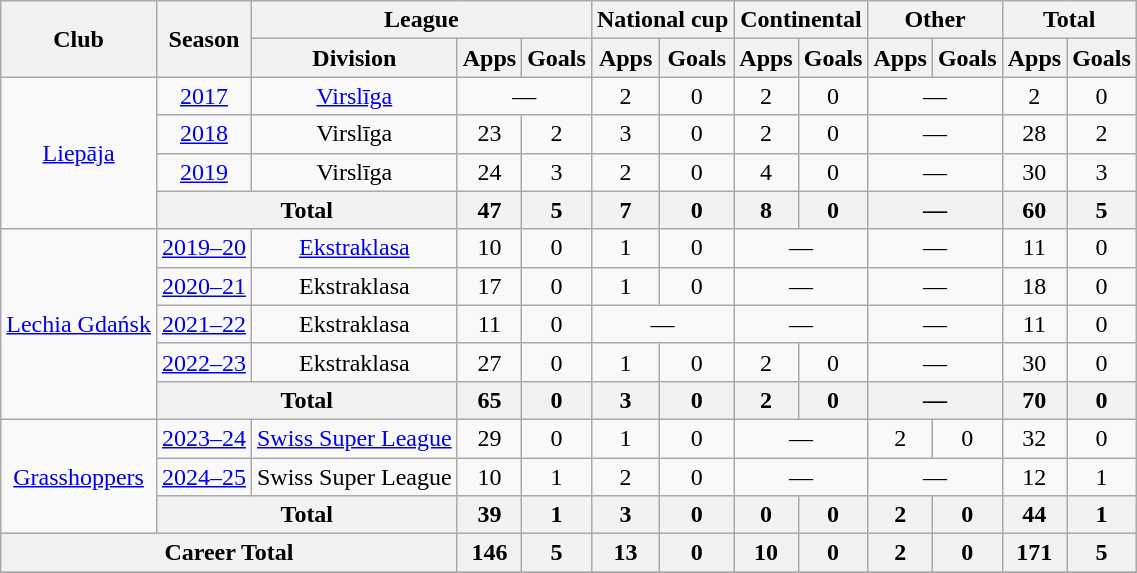<table class=wikitable style=text-align:center>
<tr>
<th rowspan=2>Club</th>
<th rowspan=2>Season</th>
<th colspan=3>League</th>
<th colspan=2>National cup</th>
<th colspan=2>Continental</th>
<th colspan=2>Other</th>
<th colspan=2>Total</th>
</tr>
<tr>
<th>Division</th>
<th>Apps</th>
<th>Goals</th>
<th>Apps</th>
<th>Goals</th>
<th>Apps</th>
<th>Goals</th>
<th>Apps</th>
<th>Goals</th>
<th>Apps</th>
<th>Goals</th>
</tr>
<tr>
<td rowspan=4><a href='#'>Liepāja</a></td>
<td><a href='#'>2017</a></td>
<td><a href='#'>Virslīga</a></td>
<td colspan=2>—</td>
<td>2</td>
<td>0</td>
<td>2</td>
<td>0</td>
<td colspan=2>—</td>
<td>2</td>
<td>0</td>
</tr>
<tr>
<td><a href='#'>2018</a></td>
<td>Virslīga</td>
<td>23</td>
<td>2</td>
<td>3</td>
<td>0</td>
<td>2</td>
<td>0</td>
<td colspan=2>—</td>
<td>28</td>
<td>2</td>
</tr>
<tr>
<td><a href='#'>2019</a></td>
<td>Virslīga</td>
<td>24</td>
<td>3</td>
<td>2</td>
<td>0</td>
<td>4</td>
<td>0</td>
<td colspan=2>—</td>
<td>30</td>
<td>3</td>
</tr>
<tr>
<th colspan=2>Total</th>
<th>47</th>
<th>5</th>
<th>7</th>
<th>0</th>
<th>8</th>
<th>0</th>
<th colspan=2>—</th>
<th>60</th>
<th>5</th>
</tr>
<tr>
<td rowspan=5><a href='#'>Lechia Gdańsk</a></td>
<td><a href='#'>2019–20</a></td>
<td><a href='#'>Ekstraklasa</a></td>
<td>10</td>
<td>0</td>
<td>1</td>
<td>0</td>
<td colspan=2>—</td>
<td colspan=2>—</td>
<td>11</td>
<td>0</td>
</tr>
<tr>
<td><a href='#'>2020–21</a></td>
<td>Ekstraklasa</td>
<td>17</td>
<td>0</td>
<td>1</td>
<td>0</td>
<td colspan=2>—</td>
<td colspan=2>—</td>
<td>18</td>
<td>0</td>
</tr>
<tr>
<td><a href='#'>2021–22</a></td>
<td>Ekstraklasa</td>
<td>11</td>
<td>0</td>
<td colspan=2>—</td>
<td colspan=2>—</td>
<td colspan=2>—</td>
<td>11</td>
<td>0</td>
</tr>
<tr>
<td><a href='#'>2022–23</a></td>
<td>Ekstraklasa</td>
<td>27</td>
<td>0</td>
<td>1</td>
<td>0</td>
<td>2</td>
<td>0</td>
<td colspan=2>—</td>
<td>30</td>
<td>0</td>
</tr>
<tr>
<th colspan=2>Total</th>
<th>65</th>
<th>0</th>
<th>3</th>
<th>0</th>
<th>2</th>
<th>0</th>
<th colspan=2>—</th>
<th>70</th>
<th>0</th>
</tr>
<tr>
<td rowspan=3><a href='#'>Grasshoppers</a></td>
<td><a href='#'>2023–24</a></td>
<td><a href='#'>Swiss Super League</a></td>
<td>29</td>
<td>0</td>
<td>1</td>
<td>0</td>
<td colspan=2>—</td>
<td>2</td>
<td>0</td>
<td>32</td>
<td>0</td>
</tr>
<tr>
<td><a href='#'>2024–25</a></td>
<td>Swiss Super League</td>
<td>10</td>
<td>1</td>
<td>2</td>
<td>0</td>
<td colspan=2>—</td>
<td colspan=2>—</td>
<td>12</td>
<td>1</td>
</tr>
<tr>
<th colspan=2>Total</th>
<th>39</th>
<th>1</th>
<th>3</th>
<th>0</th>
<th>0</th>
<th>0</th>
<th>2</th>
<th>0</th>
<th>44</th>
<th>1</th>
</tr>
<tr>
<th colspan=3>Career Total</th>
<th>146</th>
<th>5</th>
<th>13</th>
<th>0</th>
<th>10</th>
<th>0</th>
<th>2</th>
<th>0</th>
<th>171</th>
<th>5</th>
</tr>
<tr>
</tr>
</table>
